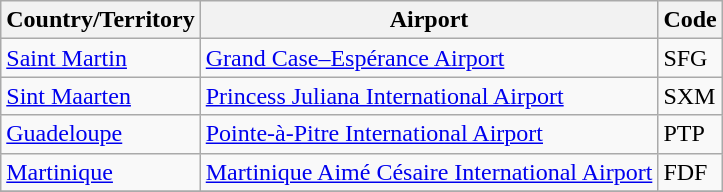<table class="wikitable sortable">
<tr>
<th>Country/Territory</th>
<th>Airport</th>
<th>Code</th>
</tr>
<tr>
<td> <a href='#'>Saint Martin</a></td>
<td><a href='#'>Grand Case–Espérance Airport</a></td>
<td>SFG</td>
</tr>
<tr>
<td> <a href='#'>Sint Maarten</a></td>
<td><a href='#'>Princess Juliana International Airport</a></td>
<td>SXM</td>
</tr>
<tr>
<td> <a href='#'>Guadeloupe</a></td>
<td><a href='#'>Pointe-à-Pitre International Airport</a></td>
<td>PTP</td>
</tr>
<tr>
<td> <a href='#'>Martinique</a></td>
<td><a href='#'>Martinique Aimé Césaire International Airport</a></td>
<td>FDF</td>
</tr>
<tr>
</tr>
</table>
